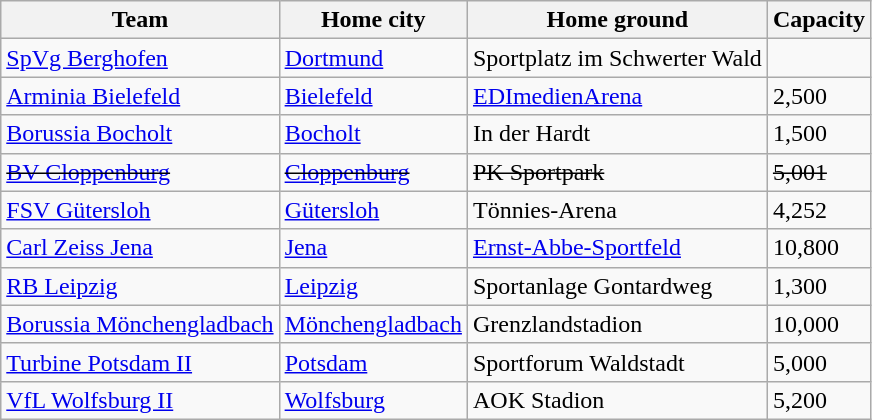<table class="wikitable sortable">
<tr>
<th>Team</th>
<th>Home city</th>
<th>Home ground</th>
<th>Capacity</th>
</tr>
<tr>
<td data-sort-value="Berghofen"><a href='#'>SpVg Berghofen</a></td>
<td><a href='#'>Dortmund</a></td>
<td>Sportplatz im Schwerter Wald</td>
<td></td>
</tr>
<tr>
<td data-sort-value="Bielefeld"><a href='#'>Arminia Bielefeld</a></td>
<td><a href='#'>Bielefeld</a></td>
<td><a href='#'>EDImedienArena</a></td>
<td>2,500</td>
</tr>
<tr>
<td data-sort-value="Bocholt"><a href='#'>Borussia Bocholt</a></td>
<td><a href='#'>Bocholt</a></td>
<td>In der Hardt</td>
<td>1,500</td>
</tr>
<tr>
<td data-sort-value="Cloppenburg"><s><a href='#'>BV Cloppenburg</a></s></td>
<td><s><a href='#'>Cloppenburg</a></s></td>
<td><s>PK Sportpark</s></td>
<td><s>5,001</s></td>
</tr>
<tr>
<td data-sort-value="Gutersloh"><a href='#'>FSV Gütersloh</a></td>
<td><a href='#'>Gütersloh</a></td>
<td>Tönnies-Arena</td>
<td>4,252</td>
</tr>
<tr>
<td data-sort-value="Jena"><a href='#'>Carl Zeiss Jena</a></td>
<td><a href='#'>Jena</a></td>
<td><a href='#'>Ernst-Abbe-Sportfeld</a></td>
<td>10,800</td>
</tr>
<tr>
<td data-sort-value="Leipzig"><a href='#'>RB Leipzig</a></td>
<td><a href='#'>Leipzig</a></td>
<td>Sportanlage Gontardweg</td>
<td>1,300</td>
</tr>
<tr>
<td data-sort-value="Monchengladbach"><a href='#'>Borussia Mönchengladbach</a></td>
<td><a href='#'>Mönchengladbach</a></td>
<td>Grenzlandstadion</td>
<td>10,000</td>
</tr>
<tr>
<td data-sort-value="Potsdam"><a href='#'>Turbine Potsdam II</a></td>
<td><a href='#'>Potsdam</a></td>
<td>Sportforum Waldstadt</td>
<td>5,000</td>
</tr>
<tr>
<td data-sort-value="Wolfsburg"><a href='#'>VfL Wolfsburg II</a></td>
<td><a href='#'>Wolfsburg</a></td>
<td>AOK Stadion</td>
<td>5,200</td>
</tr>
</table>
